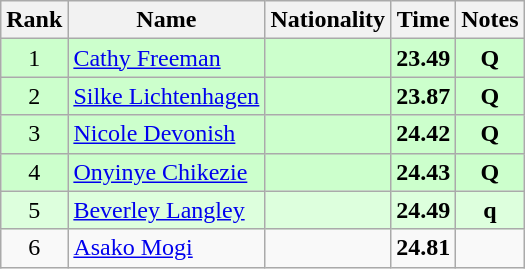<table class="wikitable sortable" style="text-align:center">
<tr>
<th>Rank</th>
<th>Name</th>
<th>Nationality</th>
<th>Time</th>
<th>Notes</th>
</tr>
<tr bgcolor=ccffcc>
<td>1</td>
<td align=left><a href='#'>Cathy Freeman</a></td>
<td align=left></td>
<td><strong>23.49</strong></td>
<td><strong>Q</strong></td>
</tr>
<tr bgcolor=ccffcc>
<td>2</td>
<td align=left><a href='#'>Silke Lichtenhagen</a></td>
<td align=left></td>
<td><strong>23.87</strong></td>
<td><strong>Q</strong></td>
</tr>
<tr bgcolor=ccffcc>
<td>3</td>
<td align=left><a href='#'>Nicole Devonish</a></td>
<td align=left></td>
<td><strong>24.42</strong></td>
<td><strong>Q</strong></td>
</tr>
<tr bgcolor=ccffcc>
<td>4</td>
<td align=left><a href='#'>Onyinye Chikezie</a></td>
<td align=left></td>
<td><strong>24.43</strong></td>
<td><strong>Q</strong></td>
</tr>
<tr bgcolor=ddffdd>
<td>5</td>
<td align=left><a href='#'>Beverley Langley</a></td>
<td align=left></td>
<td><strong>24.49</strong></td>
<td><strong>q</strong></td>
</tr>
<tr>
<td>6</td>
<td align=left><a href='#'>Asako Mogi</a></td>
<td align=left></td>
<td><strong>24.81</strong></td>
<td></td>
</tr>
</table>
